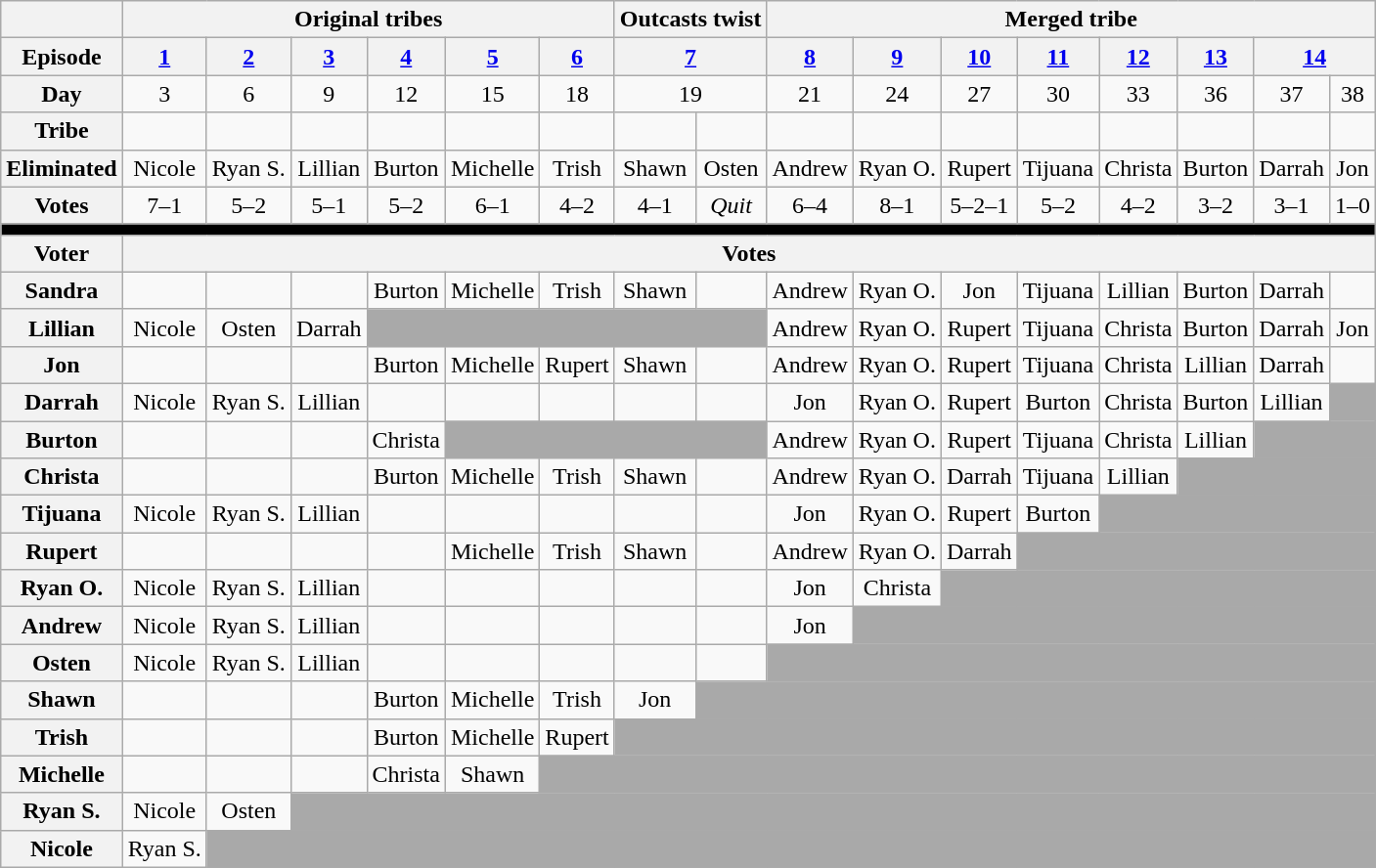<table class="wikitable nowrap" style="text-align:center;">
<tr>
<th></th>
<th colspan="6">Original tribes</th>
<th colspan="2">Outcasts twist</th>
<th colspan="8">Merged tribe</th>
</tr>
<tr>
<th>Episode</th>
<th><a href='#'>1</a></th>
<th><a href='#'>2</a></th>
<th><a href='#'>3</a></th>
<th><a href='#'>4</a></th>
<th><a href='#'>5</a></th>
<th><a href='#'>6</a></th>
<th colspan="2"><a href='#'>7</a></th>
<th><a href='#'>8</a></th>
<th><a href='#'>9</a></th>
<th><a href='#'>10</a></th>
<th><a href='#'>11</a></th>
<th><a href='#'>12</a></th>
<th><a href='#'>13</a></th>
<th colspan="2"><a href='#'>14</a></th>
</tr>
<tr>
<th>Day</th>
<td>3</td>
<td>6</td>
<td>9</td>
<td>12</td>
<td>15</td>
<td>18</td>
<td colspan="2">19</td>
<td>21</td>
<td>24</td>
<td>27</td>
<td>30</td>
<td>33</td>
<td>36</td>
<td>37</td>
<td>38</td>
</tr>
<tr>
<th>Tribe</th>
<td></td>
<td></td>
<td></td>
<td></td>
<td></td>
<td></td>
<td></td>
<td></td>
<td></td>
<td></td>
<td></td>
<td></td>
<td></td>
<td></td>
<td></td>
<td></td>
</tr>
<tr>
<th>Eliminated</th>
<td>Nicole</td>
<td>Ryan S.</td>
<td>Lillian</td>
<td>Burton</td>
<td>Michelle</td>
<td>Trish</td>
<td>Shawn</td>
<td>Osten</td>
<td>Andrew</td>
<td>Ryan O.</td>
<td>Rupert</td>
<td>Tijuana</td>
<td>Christa</td>
<td>Burton</td>
<td>Darrah</td>
<td>Jon</td>
</tr>
<tr>
<th>Votes</th>
<td>7–1</td>
<td>5–2</td>
<td>5–1</td>
<td>5–2</td>
<td>6–1</td>
<td>4–2</td>
<td>4–1</td>
<td><em>Quit</em></td>
<td>6–4</td>
<td>8–1</td>
<td>5–2–1</td>
<td>5–2</td>
<td>4–2</td>
<td>3–2</td>
<td>3–1</td>
<td>1–0</td>
</tr>
<tr>
<td style="background-color:black;" colspan="17"></td>
</tr>
<tr>
<th>Voter</th>
<th colspan="16">Votes</th>
</tr>
<tr>
<th>Sandra</th>
<td></td>
<td></td>
<td></td>
<td>Burton</td>
<td>Michelle</td>
<td>Trish</td>
<td>Shawn</td>
<td></td>
<td>Andrew</td>
<td>Ryan O.</td>
<td>Jon</td>
<td>Tijuana</td>
<td>Lillian</td>
<td>Burton</td>
<td>Darrah</td>
<td></td>
</tr>
<tr>
<th>Lillian</th>
<td>Nicole</td>
<td>Osten</td>
<td>Darrah</td>
<td style="background-color:darkgrey;" colspan="5"></td>
<td>Andrew</td>
<td>Ryan O.</td>
<td>Rupert</td>
<td>Tijuana</td>
<td>Christa</td>
<td>Burton</td>
<td>Darrah</td>
<td>Jon</td>
</tr>
<tr>
<th>Jon</th>
<td></td>
<td></td>
<td></td>
<td>Burton</td>
<td>Michelle</td>
<td>Rupert</td>
<td>Shawn</td>
<td></td>
<td>Andrew</td>
<td>Ryan O.</td>
<td>Rupert</td>
<td>Tijuana</td>
<td>Christa</td>
<td>Lillian</td>
<td>Darrah</td>
<td></td>
</tr>
<tr>
<th>Darrah</th>
<td>Nicole</td>
<td>Ryan S.</td>
<td>Lillian</td>
<td></td>
<td></td>
<td></td>
<td></td>
<td></td>
<td>Jon</td>
<td>Ryan O.</td>
<td>Rupert</td>
<td>Burton</td>
<td>Christa</td>
<td>Burton</td>
<td>Lillian</td>
<td style="background-color:darkgrey;"></td>
</tr>
<tr>
<th>Burton</th>
<td></td>
<td></td>
<td></td>
<td>Christa</td>
<td style="background-color:darkgrey;" colspan="4"></td>
<td>Andrew</td>
<td>Ryan O.</td>
<td>Rupert</td>
<td>Tijuana</td>
<td>Christa</td>
<td>Lillian</td>
<td style="background-color:darkgrey;" colspan="2"></td>
</tr>
<tr>
<th>Christa</th>
<td></td>
<td></td>
<td></td>
<td>Burton</td>
<td>Michelle</td>
<td>Trish</td>
<td>Shawn</td>
<td></td>
<td>Andrew</td>
<td>Ryan O.</td>
<td>Darrah</td>
<td>Tijuana</td>
<td>Lillian</td>
<td style="background-color:darkgrey;" colspan="3"></td>
</tr>
<tr>
<th>Tijuana</th>
<td>Nicole</td>
<td>Ryan S.</td>
<td>Lillian</td>
<td></td>
<td></td>
<td></td>
<td></td>
<td></td>
<td>Jon</td>
<td>Ryan O.</td>
<td>Rupert</td>
<td>Burton</td>
<td style="background-color:darkgrey;" colspan="4"></td>
</tr>
<tr>
<th>Rupert</th>
<td></td>
<td></td>
<td></td>
<td></td>
<td>Michelle</td>
<td>Trish</td>
<td>Shawn</td>
<td></td>
<td>Andrew</td>
<td>Ryan O.</td>
<td>Darrah</td>
<td style="background-color:darkgrey;" colspan="5"></td>
</tr>
<tr>
<th>Ryan O.</th>
<td>Nicole</td>
<td>Ryan S.</td>
<td>Lillian</td>
<td></td>
<td></td>
<td></td>
<td></td>
<td></td>
<td>Jon</td>
<td>Christa</td>
<td style="background-color:darkgrey;" colspan="6"></td>
</tr>
<tr>
<th>Andrew</th>
<td>Nicole</td>
<td>Ryan S.</td>
<td>Lillian</td>
<td></td>
<td></td>
<td></td>
<td></td>
<td></td>
<td>Jon</td>
<td style="background-color:darkgrey;" colspan="7"></td>
</tr>
<tr>
<th>Osten</th>
<td>Nicole</td>
<td>Ryan S.</td>
<td>Lillian</td>
<td></td>
<td></td>
<td></td>
<td></td>
<td></td>
<td style="background-color:darkgrey;" colspan="8"></td>
</tr>
<tr>
<th>Shawn</th>
<td></td>
<td></td>
<td></td>
<td>Burton</td>
<td>Michelle</td>
<td>Trish</td>
<td>Jon</td>
<td style="background-color:darkgrey;" colspan="9"></td>
</tr>
<tr>
<th>Trish</th>
<td></td>
<td></td>
<td></td>
<td>Burton</td>
<td>Michelle</td>
<td>Rupert</td>
<td style="background-color:darkgrey;" colspan="10"></td>
</tr>
<tr>
<th>Michelle</th>
<td></td>
<td></td>
<td></td>
<td>Christa</td>
<td>Shawn</td>
<td style="background-color:darkgrey;" colspan="11"></td>
</tr>
<tr>
<th>Ryan S.</th>
<td>Nicole</td>
<td>Osten</td>
<td style="background-color:darkgrey;" colspan="14"></td>
</tr>
<tr>
<th>Nicole</th>
<td>Ryan S.</td>
<td style="background-color:darkgrey;" colspan="15"></td>
</tr>
</table>
